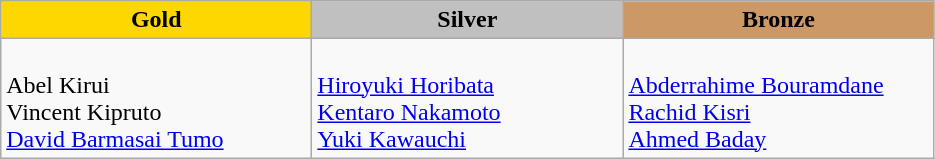<table class="wikitable" style="text-align:left">
<tr style="text-align:center;">
<td style="width:200px; background:gold;"><strong>Gold</strong></td>
<td style="width:200px; background:silver;"><strong>Silver</strong></td>
<td style="width:200px; background:#c96;"><strong>Bronze</strong></td>
</tr>
<tr>
<td><em></em><br>Abel Kirui<br>Vincent Kipruto<br><a href='#'>David Barmasai Tumo</a></td>
<td><em></em><br><a href='#'>Hiroyuki Horibata</a><br><a href='#'>Kentaro Nakamoto</a><br><a href='#'>Yuki Kawauchi</a></td>
<td><em></em><br><a href='#'>Abderrahime Bouramdane</a><br><a href='#'>Rachid Kisri</a><br><a href='#'>Ahmed Baday</a></td>
</tr>
</table>
